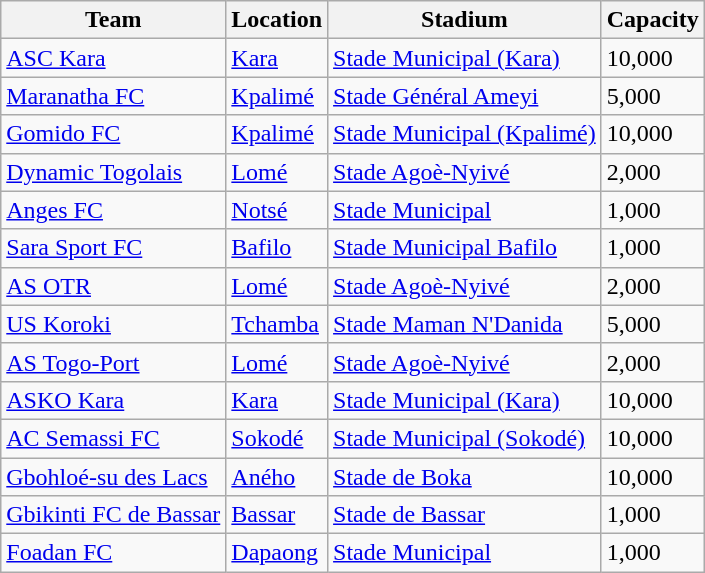<table class="wikitable sortable">
<tr>
<th>Team</th>
<th>Location</th>
<th>Stadium</th>
<th>Capacity</th>
</tr>
<tr>
<td><a href='#'>ASC Kara</a></td>
<td><a href='#'>Kara</a></td>
<td><a href='#'>Stade Municipal (Kara)</a></td>
<td>10,000</td>
</tr>
<tr>
<td><a href='#'>Maranatha FC</a></td>
<td><a href='#'>Kpalimé</a></td>
<td><a href='#'>Stade Général Ameyi</a></td>
<td>5,000</td>
</tr>
<tr>
<td><a href='#'>Gomido FC</a></td>
<td><a href='#'>Kpalimé</a></td>
<td><a href='#'>Stade Municipal (Kpalimé)</a></td>
<td>10,000</td>
</tr>
<tr>
<td><a href='#'>Dynamic Togolais</a></td>
<td><a href='#'>Lomé</a></td>
<td><a href='#'>Stade Agoè-Nyivé</a></td>
<td>2,000</td>
</tr>
<tr>
<td><a href='#'>Anges FC</a></td>
<td><a href='#'>Notsé</a></td>
<td><a href='#'>Stade Municipal</a></td>
<td>1,000</td>
</tr>
<tr>
<td><a href='#'>Sara Sport FC</a></td>
<td><a href='#'>Bafilo</a></td>
<td><a href='#'>Stade Municipal Bafilo</a></td>
<td>1,000</td>
</tr>
<tr>
<td><a href='#'>AS OTR</a></td>
<td><a href='#'>Lomé</a></td>
<td><a href='#'>Stade Agoè-Nyivé</a></td>
<td>2,000</td>
</tr>
<tr>
<td><a href='#'>US Koroki</a></td>
<td><a href='#'>Tchamba</a></td>
<td><a href='#'>Stade Maman N'Danida</a></td>
<td>5,000</td>
</tr>
<tr>
<td><a href='#'>AS Togo-Port</a></td>
<td><a href='#'>Lomé</a></td>
<td><a href='#'>Stade Agoè-Nyivé</a></td>
<td>2,000</td>
</tr>
<tr>
<td><a href='#'>ASKO Kara</a></td>
<td><a href='#'>Kara</a></td>
<td><a href='#'>Stade Municipal (Kara)</a></td>
<td>10,000</td>
</tr>
<tr>
<td><a href='#'>AC Semassi FC</a></td>
<td><a href='#'>Sokodé</a></td>
<td><a href='#'>Stade Municipal (Sokodé)</a></td>
<td>10,000</td>
</tr>
<tr>
<td><a href='#'>Gbohloé-su des Lacs</a></td>
<td><a href='#'>Aného</a></td>
<td><a href='#'>Stade de Boka</a></td>
<td>10,000</td>
</tr>
<tr>
<td><a href='#'>Gbikinti FC de Bassar</a></td>
<td><a href='#'>Bassar</a></td>
<td><a href='#'>Stade de Bassar</a></td>
<td>1,000</td>
</tr>
<tr>
<td><a href='#'>Foadan FC</a></td>
<td><a href='#'>Dapaong</a></td>
<td><a href='#'>Stade Municipal</a></td>
<td>1,000</td>
</tr>
</table>
